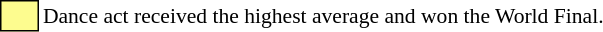<table class="toccolours" style="font-size: 90%; white-space: nowrap;">
<tr>
<td style="background:#fdfc8f; border:1px solid black;">      </td>
<td>Dance act received the highest average and won the World Final.</td>
</tr>
</table>
